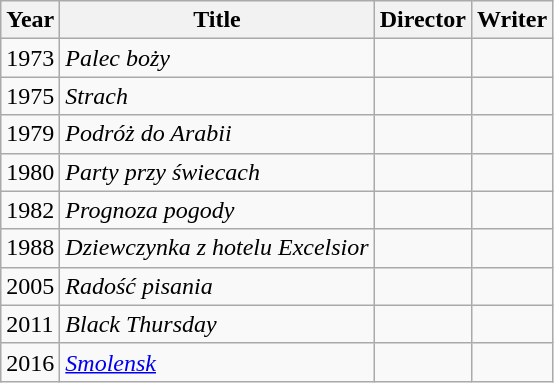<table class="wikitable">
<tr>
<th>Year</th>
<th>Title</th>
<th>Director</th>
<th>Writer</th>
</tr>
<tr>
<td>1973</td>
<td><em>Palec boży</em></td>
<td></td>
<td></td>
</tr>
<tr>
<td>1975</td>
<td><em>Strach</em></td>
<td></td>
<td></td>
</tr>
<tr>
<td>1979</td>
<td><em>Podróż do Arabii</em></td>
<td></td>
<td></td>
</tr>
<tr>
<td>1980</td>
<td><em>Party przy świecach</em></td>
<td></td>
<td></td>
</tr>
<tr>
<td>1982</td>
<td><em>Prognoza pogody</em></td>
<td></td>
<td></td>
</tr>
<tr>
<td>1988</td>
<td><em>Dziewczynka z hotelu Excelsior</em></td>
<td></td>
<td></td>
</tr>
<tr>
<td>2005</td>
<td><em>Radość pisania</em></td>
<td></td>
<td></td>
</tr>
<tr>
<td>2011</td>
<td><em>Black Thursday</em></td>
<td></td>
<td></td>
</tr>
<tr>
<td>2016</td>
<td><em><a href='#'>Smolensk</a></em></td>
<td></td>
<td></td>
</tr>
</table>
